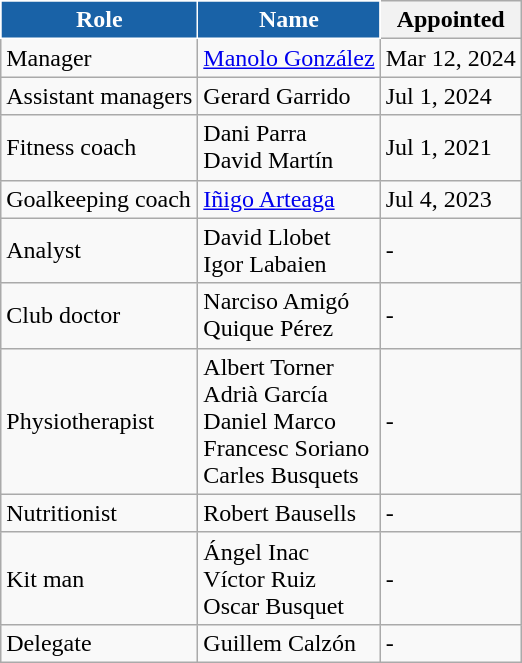<table class="wikitable toccolours">
<tr>
<th style="background:#1962a7;color:#fefefe;border:1px solid #fefefe">Role</th>
<th style="background:#1962a7;color:#fefefe;border:1px solid #fefefe">Name</th>
<th>Appointed</th>
</tr>
<tr>
<td>Manager</td>
<td> <a href='#'>Manolo González</a></td>
<td>Mar 12, 2024</td>
</tr>
<tr>
<td>Assistant managers</td>
<td> Gerard Garrido</td>
<td>Jul 1, 2024</td>
</tr>
<tr>
<td>Fitness coach</td>
<td> Dani Parra <br>  David Martín</td>
<td>Jul 1, 2021</td>
</tr>
<tr>
<td>Goalkeeping coach</td>
<td> <a href='#'>Iñigo Arteaga</a></td>
<td>Jul 4, 2023</td>
</tr>
<tr>
<td>Analyst</td>
<td> David Llobet <br>  Igor Labaien</td>
<td>-</td>
</tr>
<tr>
<td>Club doctor</td>
<td> Narciso Amigó <br>  Quique Pérez</td>
<td>-</td>
</tr>
<tr>
<td>Physiotherapist</td>
<td> Albert Torner <br>  Adrià García <br>  Daniel Marco <br>  Francesc Soriano <br>  Carles Busquets</td>
<td>-</td>
</tr>
<tr>
<td>Nutritionist</td>
<td> Robert Bausells</td>
<td>-</td>
</tr>
<tr>
<td>Kit man</td>
<td> Ángel Inac <br>  Víctor Ruiz <br>  Oscar Busquet</td>
<td>-</td>
</tr>
<tr>
<td>Delegate</td>
<td> Guillem Calzón</td>
<td>-</td>
</tr>
</table>
